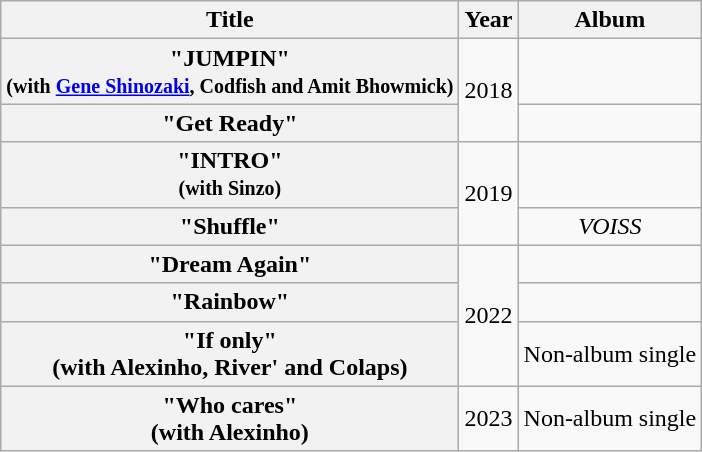<table class="wikitable plainrowheaders" style="text-align:center;">
<tr>
<th scope="col">Title</th>
<th scope="col">Year</th>
<th scope="col">Album</th>
</tr>
<tr>
<th scope="row">"JUMPIN"<br><small>(with <a href='#'>Gene Shinozaki</a>, Codfish and Amit Bhowmick)</small></th>
<td rowspan="2">2018</td>
<td></td>
</tr>
<tr>
<th scope="row">"Get Ready"</th>
<td></td>
</tr>
<tr>
<th scope="row">"INTRO"<br><small>(with Sinzo)</small></th>
<td rowspan="2">2019</td>
<td></td>
</tr>
<tr>
<th scope="row">"Shuffle"</th>
<td><em>VOISS</em></td>
</tr>
<tr>
<th scope="row">"Dream Again" </th>
<td rowspan="3">2022</td>
<td></td>
</tr>
<tr>
<th scope="row">"Rainbow"</th>
<td></td>
</tr>
<tr>
<th>"If only"<br>(with Alexinho, River' and Colaps)</th>
<td>Non-album single</td>
</tr>
<tr>
<th>"Who cares"<br>(with Alexinho)</th>
<td>2023</td>
<td>Non-album single</td>
</tr>
</table>
